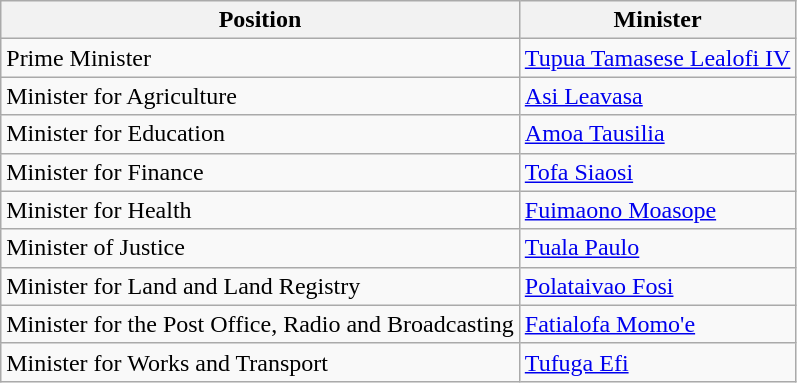<table class=wikitable>
<tr>
<th>Position</th>
<th>Minister</th>
</tr>
<tr>
<td>Prime Minister</td>
<td><a href='#'>Tupua Tamasese Lealofi IV</a></td>
</tr>
<tr>
<td>Minister for Agriculture</td>
<td><a href='#'>Asi Leavasa</a></td>
</tr>
<tr>
<td>Minister for Education</td>
<td><a href='#'>Amoa Tausilia</a></td>
</tr>
<tr>
<td>Minister for Finance</td>
<td><a href='#'>Tofa Siaosi</a></td>
</tr>
<tr>
<td>Minister for Health</td>
<td><a href='#'>Fuimaono Moasope</a></td>
</tr>
<tr>
<td>Minister of Justice</td>
<td><a href='#'>Tuala Paulo</a></td>
</tr>
<tr>
<td>Minister for Land and Land Registry</td>
<td><a href='#'>Polataivao Fosi</a></td>
</tr>
<tr>
<td>Minister for the Post Office, Radio and Broadcasting</td>
<td><a href='#'>Fatialofa Momo'e</a></td>
</tr>
<tr>
<td>Minister for Works and Transport</td>
<td><a href='#'>Tufuga Efi</a></td>
</tr>
</table>
